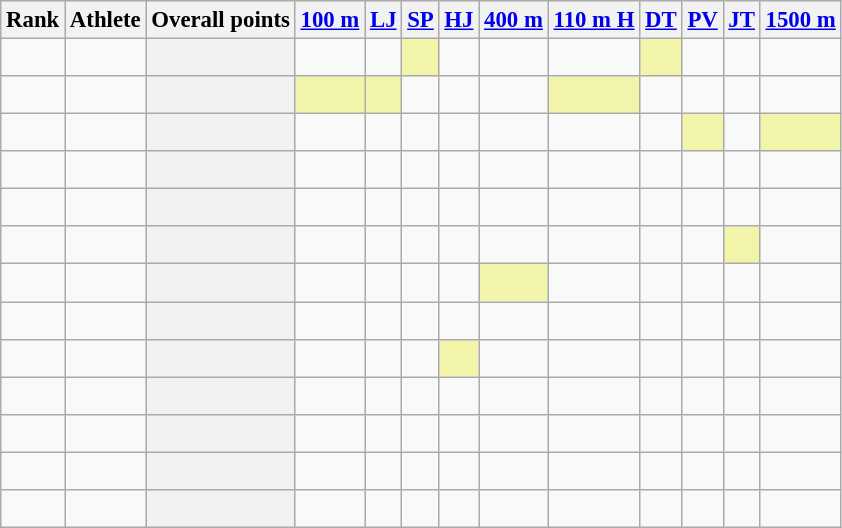<table class="wikitable sortable" style="font-size:95%;">
<tr>
<th>Rank</th>
<th>Athlete</th>
<th>Overall points</th>
<th><a href='#'>100 m</a></th>
<th><a href='#'>LJ</a></th>
<th><a href='#'>SP</a></th>
<th><a href='#'>HJ</a></th>
<th><a href='#'>400 m</a></th>
<th><a href='#'>110 m H</a></th>
<th><a href='#'>DT</a></th>
<th><a href='#'>PV</a></th>
<th><a href='#'>JT</a></th>
<th><a href='#'>1500 m</a></th>
</tr>
<tr>
<td align=center></td>
<td align=left> <br></td>
<th></th>
<td></td>
<td></td>
<td bgcolor=#F2F5A9></td>
<td></td>
<td></td>
<td></td>
<td bgcolor=#F2F5A9></td>
<td></td>
<td></td>
<td></td>
</tr>
<tr>
<td align=center></td>
<td align=left> <br></td>
<th></th>
<td bgcolor=#F2F5A9></td>
<td bgcolor=#F2F5A9></td>
<td></td>
<td></td>
<td></td>
<td bgcolor=#F2F5A9></td>
<td></td>
<td></td>
<td></td>
<td></td>
</tr>
<tr>
<td align=center></td>
<td align=left> <br></td>
<th></th>
<td></td>
<td></td>
<td></td>
<td></td>
<td></td>
<td></td>
<td></td>
<td bgcolor=#F2F5A9></td>
<td></td>
<td bgcolor=#F2F5A9></td>
</tr>
<tr>
<td align=center></td>
<td align=left> <br></td>
<th></th>
<td></td>
<td></td>
<td></td>
<td></td>
<td></td>
<td></td>
<td></td>
<td></td>
<td></td>
<td></td>
</tr>
<tr>
<td align=center></td>
<td align=left> <br></td>
<th></th>
<td></td>
<td></td>
<td></td>
<td></td>
<td></td>
<td></td>
<td></td>
<td></td>
<td></td>
<td></td>
</tr>
<tr>
<td align=center></td>
<td align=left> <br></td>
<th></th>
<td></td>
<td></td>
<td></td>
<td></td>
<td></td>
<td></td>
<td></td>
<td></td>
<td bgcolor=#F2F5A9></td>
<td></td>
</tr>
<tr>
<td align=center></td>
<td align=left> <br></td>
<th></th>
<td></td>
<td></td>
<td></td>
<td></td>
<td bgcolor=#F2F5A9></td>
<td></td>
<td></td>
<td></td>
<td></td>
<td></td>
</tr>
<tr>
<td align=center></td>
<td align=left> <br></td>
<th></th>
<td></td>
<td></td>
<td></td>
<td></td>
<td></td>
<td></td>
<td></td>
<td></td>
<td></td>
<td></td>
</tr>
<tr>
<td align=center></td>
<td align=left> <br></td>
<th></th>
<td></td>
<td></td>
<td></td>
<td bgcolor=#F2F5A9></td>
<td></td>
<td></td>
<td></td>
<td></td>
<td></td>
<td></td>
</tr>
<tr>
<td align=center></td>
<td align=left> <br></td>
<th></th>
<td></td>
<td></td>
<td></td>
<td></td>
<td></td>
<td></td>
<td></td>
<td></td>
<td></td>
<td></td>
</tr>
<tr>
<td align=center></td>
<td align=left> <br></td>
<th></th>
<td></td>
<td></td>
<td></td>
<td></td>
<td></td>
<td></td>
<td></td>
<td></td>
<td></td>
<td></td>
</tr>
<tr>
<td align=center></td>
<td align=left> <br></td>
<th></th>
<td></td>
<td></td>
<td></td>
<td></td>
<td></td>
<td></td>
<td></td>
<td></td>
<td></td>
<td></td>
</tr>
<tr>
<td align=center></td>
<td align=left> <br></td>
<th></th>
<td></td>
<td></td>
<td></td>
<td></td>
<td></td>
<td></td>
<td></td>
<td></td>
<td></td>
<td></td>
</tr>
</table>
